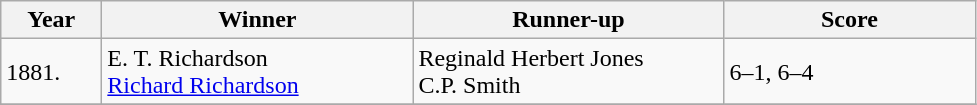<table class="wikitable">
<tr>
<th style="width:60px;">Year</th>
<th style="width:200px;">Winner</th>
<th style="width:200px;">Runner-up</th>
<th style="width:160px;">Score</th>
</tr>
<tr>
<td>1881.</td>
<td> E. T. Richardson<br> <a href='#'>Richard Richardson</a></td>
<td> Reginald Herbert Jones<br> C.P. Smith</td>
<td>6–1, 6–4</td>
</tr>
<tr>
</tr>
</table>
